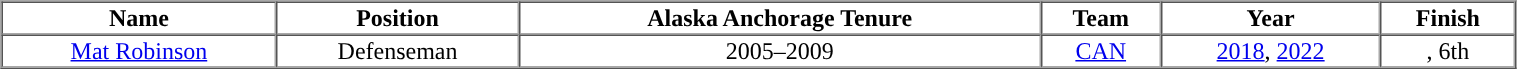<table cellpadding="1" border="1" cellspacing="0" width="80%">
<tr>
<th>Name</th>
<th>Position</th>
<th>Alaska Anchorage Tenure</th>
<th>Team</th>
<th>Year</th>
<th>Finish</th>
</tr>
<tr align="center">
<td><a href='#'>Mat Robinson</a></td>
<td>Defenseman</td>
<td>2005–2009</td>
<td> <a href='#'>CAN</a></td>
<td><a href='#'>2018</a>, <a href='#'>2022</a></td>
<td>, 6th</td>
</tr>
<tr align="center">
</tr>
</table>
